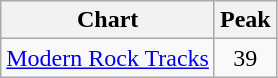<table class="wikitable" style="margin:0em 1em 1em 0pt">
<tr>
<th>Chart</th>
<th>Peak</th>
</tr>
<tr>
<td><a href='#'>Modern Rock Tracks</a></td>
<td align=center>39 </td>
</tr>
</table>
